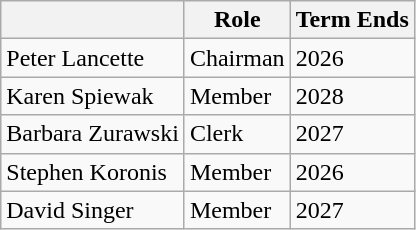<table class="wikitable">
<tr>
<th></th>
<th>Role</th>
<th>Term Ends</th>
</tr>
<tr>
<td>Peter Lancette</td>
<td>Chairman</td>
<td>2026</td>
</tr>
<tr>
<td>Karen Spiewak</td>
<td>Member</td>
<td>2028</td>
</tr>
<tr>
<td>Barbara Zurawski</td>
<td>Clerk</td>
<td>2027</td>
</tr>
<tr>
<td>Stephen Koronis</td>
<td>Member</td>
<td>2026</td>
</tr>
<tr>
<td>David Singer</td>
<td>Member</td>
<td>2027</td>
</tr>
</table>
